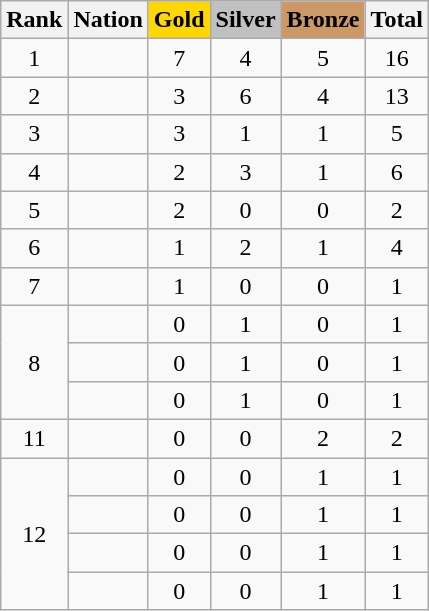<table class="wikitable sortable" style="text-align:center">
<tr>
<th>Rank</th>
<th>Nation</th>
<th style="background-color:gold">Gold</th>
<th style="background-color:silver">Silver</th>
<th style="background-color:#cc9966">Bronze</th>
<th>Total</th>
</tr>
<tr>
<td>1</td>
<td align=left></td>
<td>7</td>
<td>4</td>
<td>5</td>
<td>16</td>
</tr>
<tr>
<td>2</td>
<td align=left></td>
<td>3</td>
<td>6</td>
<td>4</td>
<td>13</td>
</tr>
<tr>
<td>3</td>
<td align=left></td>
<td>3</td>
<td>1</td>
<td>1</td>
<td>5</td>
</tr>
<tr>
<td>4</td>
<td align=left></td>
<td>2</td>
<td>3</td>
<td>1</td>
<td>6</td>
</tr>
<tr>
<td>5</td>
<td align=left></td>
<td>2</td>
<td>0</td>
<td>0</td>
<td>2</td>
</tr>
<tr>
<td>6</td>
<td align="left"></td>
<td>1</td>
<td>2</td>
<td>1</td>
<td>4</td>
</tr>
<tr>
<td>7</td>
<td align="left"></td>
<td>1</td>
<td>0</td>
<td>0</td>
<td>1</td>
</tr>
<tr>
<td rowspan="3">8</td>
<td align="left"></td>
<td>0</td>
<td>1</td>
<td>0</td>
<td>1</td>
</tr>
<tr>
<td align="left"></td>
<td>0</td>
<td>1</td>
<td>0</td>
<td>1</td>
</tr>
<tr>
<td align="left"></td>
<td>0</td>
<td>1</td>
<td>0</td>
<td>1</td>
</tr>
<tr>
<td>11</td>
<td align=left></td>
<td>0</td>
<td>0</td>
<td>2</td>
<td>2</td>
</tr>
<tr>
<td rowspan="4">12</td>
<td align=left></td>
<td>0</td>
<td>0</td>
<td>1</td>
<td>1</td>
</tr>
<tr>
<td align="left"></td>
<td>0</td>
<td>0</td>
<td>1</td>
<td>1</td>
</tr>
<tr>
<td align="left"></td>
<td>0</td>
<td>0</td>
<td>1</td>
<td>1</td>
</tr>
<tr>
<td align="left"></td>
<td>0</td>
<td>0</td>
<td>1</td>
<td>1</td>
</tr>
</table>
